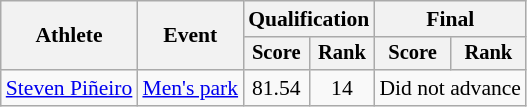<table class=wikitable style=text-align:center;font-size:90%>
<tr>
<th rowspan=2>Athlete</th>
<th rowspan=2>Event</th>
<th colspan=2>Qualification</th>
<th colspan=2>Final</th>
</tr>
<tr style=font-size:95%>
<th>Score</th>
<th>Rank</th>
<th>Score</th>
<th>Rank</th>
</tr>
<tr>
<td align=left><a href='#'>Steven Piñeiro</a></td>
<td align=left><a href='#'>Men's park</a></td>
<td>81.54</td>
<td>14</td>
<td colspan=2>Did not advance</td>
</tr>
</table>
